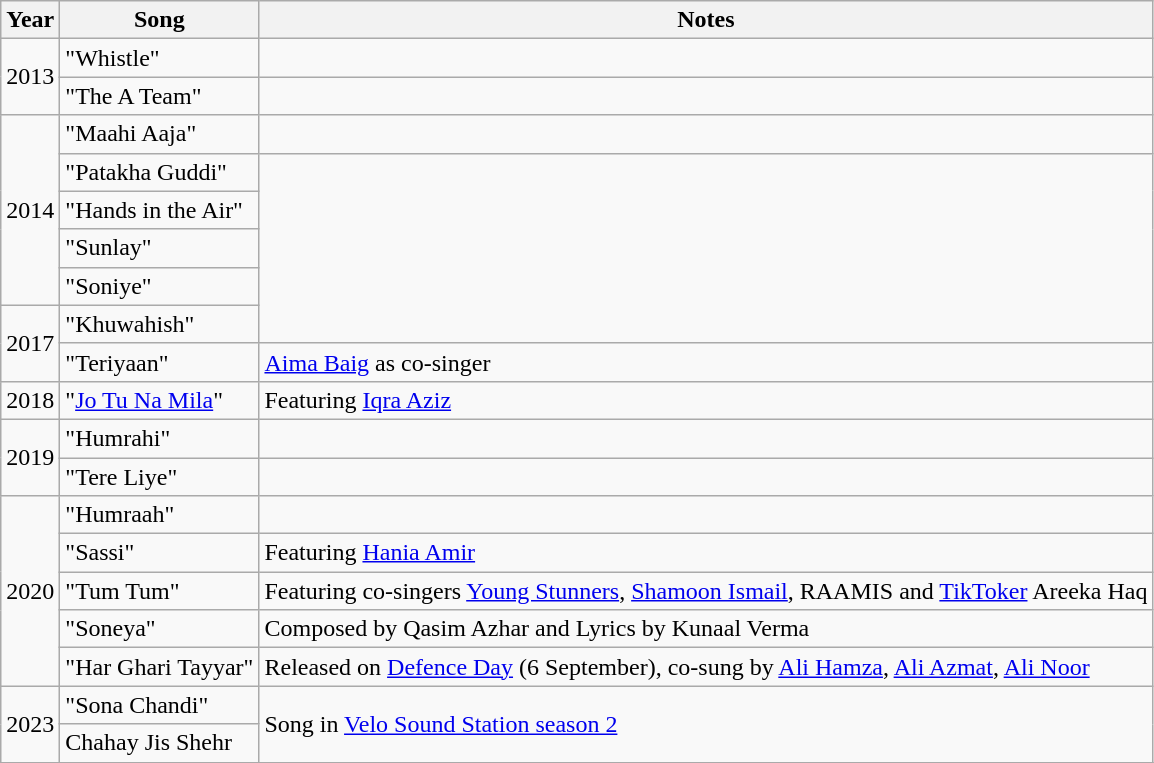<table class="wikitable">
<tr>
<th>Year</th>
<th>Song</th>
<th>Notes</th>
</tr>
<tr>
<td rowspan="2">2013</td>
<td>"Whistle"</td>
<td></td>
</tr>
<tr>
<td>"The A Team"</td>
</tr>
<tr>
<td rowspan="5">2014</td>
<td>"Maahi Aaja"</td>
<td></td>
</tr>
<tr>
<td>"Patakha Guddi"</td>
<td rowspan="5"></td>
</tr>
<tr>
<td>"Hands in the Air"</td>
</tr>
<tr>
<td>"Sunlay"</td>
</tr>
<tr>
<td>"Soniye"</td>
</tr>
<tr>
<td rowspan="2">2017</td>
<td>"Khuwahish"</td>
</tr>
<tr>
<td>"Teriyaan"</td>
<td><a href='#'>Aima Baig</a> as co-singer</td>
</tr>
<tr>
<td>2018</td>
<td>"<a href='#'>Jo Tu Na Mila</a>"</td>
<td>Featuring <a href='#'>Iqra Aziz</a></td>
</tr>
<tr>
<td rowspan="2">2019</td>
<td>"Humrahi"</td>
<td></td>
</tr>
<tr>
<td>"Tere Liye"</td>
<td></td>
</tr>
<tr>
<td rowspan="5">2020</td>
<td>"Humraah"</td>
<td></td>
</tr>
<tr>
<td>"Sassi"</td>
<td>Featuring <a href='#'>Hania Amir</a></td>
</tr>
<tr>
<td>"Tum Tum"</td>
<td>Featuring co-singers <a href='#'>Young Stunners</a>, <a href='#'>Shamoon Ismail</a>, RAAMIS and <a href='#'>TikToker</a> Areeka Haq</td>
</tr>
<tr>
<td>"Soneya"</td>
<td>Composed by Qasim Azhar and Lyrics by Kunaal Verma</td>
</tr>
<tr>
<td>"Har Ghari Tayyar"</td>
<td>Released on <a href='#'>Defence Day</a> (6 September), co-sung by <a href='#'>Ali Hamza</a>, <a href='#'>Ali Azmat</a>, <a href='#'>Ali Noor</a></td>
</tr>
<tr>
<td rowspan="2">2023</td>
<td>"Sona Chandi"</td>
<td rowspan="2">Song in <a href='#'>Velo Sound Station season 2</a></td>
</tr>
<tr>
<td>Chahay Jis Shehr</td>
</tr>
<tr>
</tr>
</table>
